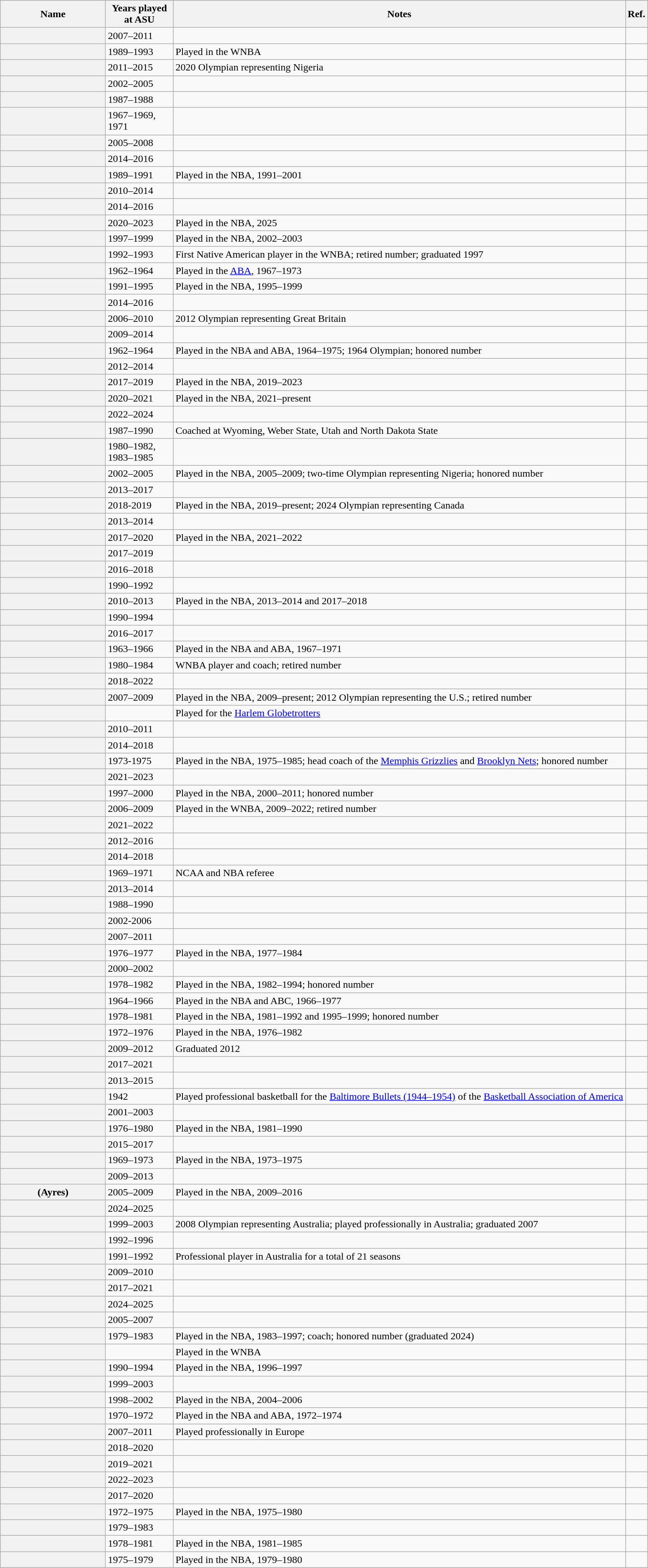<table class="wikitable sortable">
<tr>
<th scope = "col" width="160">Name</th>
<th scope = "col" width="100">Years played at ASU</th>
<th scope = "col" width="*" class="unsortable">Notes</th>
<th scope = "col" width="*" class="unsortable">Ref.</th>
</tr>
<tr>
<th scope = "row"></th>
<td>2007–2011</td>
<td></td>
<td></td>
</tr>
<tr>
<th scope = "row"></th>
<td>1989–1993</td>
<td>Played in the WNBA</td>
<td></td>
</tr>
<tr>
<th scope = "row"></th>
<td>2011–2015</td>
<td>2020 Olympian representing Nigeria</td>
<td></td>
</tr>
<tr>
<th scope = "row"></th>
<td>2002–2005</td>
<td></td>
<td></td>
</tr>
<tr>
<th scope = "row"></th>
<td>1987–1988</td>
<td></td>
<td></td>
</tr>
<tr>
<th scope = "row"></th>
<td>1967–1969, 1971</td>
<td></td>
<td></td>
</tr>
<tr>
<th scope = "row"></th>
<td>2005–2008</td>
<td></td>
<td></td>
</tr>
<tr>
<th scope = "row"></th>
<td>2014–2016</td>
<td></td>
<td></td>
</tr>
<tr>
<th scope = "row"></th>
<td>1989–1991</td>
<td>Played in the NBA, 1991–2001</td>
<td></td>
</tr>
<tr>
<th scope = "row"></th>
<td>2010–2014</td>
<td></td>
<td></td>
</tr>
<tr>
<th scope = "row"></th>
<td>2014–2016</td>
<td></td>
<td></td>
</tr>
<tr>
<th scope = "row"></th>
<td>2020–2023</td>
<td>Played in the NBA, 2025</td>
<td></td>
</tr>
<tr>
<th scope = "row"></th>
<td>1997–1999</td>
<td>Played in the NBA, 2002–2003</td>
<td></td>
</tr>
<tr>
<th scope = "row"></th>
<td>1992–1993</td>
<td>First Native American player in the WNBA; retired number; graduated 1997</td>
<td></td>
</tr>
<tr>
<th scope = "row"></th>
<td>1962–1964</td>
<td>Played in the <a href='#'>ABA</a>, 1967–1973</td>
<td></td>
</tr>
<tr>
<th scope = "row"></th>
<td>1991–1995</td>
<td>Played in the NBA, 1995–1999</td>
<td></td>
</tr>
<tr>
<th scope = "row"></th>
<td>2014–2016</td>
<td></td>
<td></td>
</tr>
<tr>
<th scope = "row"></th>
<td>2006–2010</td>
<td>2012 Olympian representing Great Britain</td>
<td></td>
</tr>
<tr>
<th scope = "row"></th>
<td>2009–2014</td>
<td></td>
<td></td>
</tr>
<tr>
<th scope = "row"> </th>
<td>1962–1964</td>
<td>Played in the NBA and ABA, 1964–1975; 1964 Olympian; honored number</td>
<td></td>
</tr>
<tr>
<th scope = "row"></th>
<td>2012–2014</td>
<td></td>
<td></td>
</tr>
<tr>
<th scope = "row"></th>
<td>2017–2019</td>
<td>Played in the NBA, 2019–2023</td>
<td></td>
</tr>
<tr>
<th scope = "row"></th>
<td>2020–2021</td>
<td>Played in the NBA, 2021–present</td>
<td></td>
</tr>
<tr>
<th scope = "row"></th>
<td>2022–2024</td>
<td></td>
<td></td>
</tr>
<tr>
<th scope = "row"></th>
<td>1987–1990</td>
<td>Coached at Wyoming, Weber State, Utah and North Dakota State</td>
<td></td>
</tr>
<tr>
<th scope = "row"></th>
<td>1980–1982, 1983–1985</td>
<td></td>
<td></td>
</tr>
<tr>
<th scope = "row"></th>
<td>2002–2005</td>
<td>Played in the NBA, 2005–2009; two-time Olympian representing Nigeria; honored number</td>
<td></td>
</tr>
<tr>
<th scope = "row"></th>
<td>2013–2017</td>
<td></td>
<td></td>
</tr>
<tr>
<th scope = "row"></th>
<td>2018-2019</td>
<td>Played in the NBA, 2019–present; 2024 Olympian representing Canada</td>
<td></td>
</tr>
<tr>
<th scope = "row"></th>
<td>2013–2014</td>
<td></td>
<td></td>
</tr>
<tr>
<th scope = "row"></th>
<td>2017–2020</td>
<td>Played in the NBA, 2021–2022</td>
<td></td>
</tr>
<tr>
<th scope = "row"></th>
<td>2017–2019</td>
<td></td>
<td></td>
</tr>
<tr>
<th scope = "row"></th>
<td>2016–2018</td>
<td></td>
<td></td>
</tr>
<tr>
<th scope = "row"></th>
<td>1990–1992</td>
<td></td>
<td></td>
</tr>
<tr>
<th scope = "row"></th>
<td>2010–2013</td>
<td>Played in the NBA, 2013–2014 and 2017–2018</td>
<td></td>
</tr>
<tr>
<th scope = "row"></th>
<td>1990–1994</td>
<td></td>
<td></td>
</tr>
<tr>
<th scope = "row"></th>
<td>2016–2017</td>
<td></td>
<td></td>
</tr>
<tr>
<th scope = "row"></th>
<td>1963–1966</td>
<td>Played in the NBA and ABA, 1967–1971</td>
<td></td>
</tr>
<tr>
<th scope = "row"></th>
<td>1980–1984</td>
<td>WNBA player and coach; retired number</td>
<td></td>
</tr>
<tr>
<th scope = "row"></th>
<td>2018–2022</td>
<td></td>
<td></td>
</tr>
<tr>
<th scope = "row"></th>
<td>2007–2009</td>
<td>Played in the NBA, 2009–present; 2012 Olympian representing the U.S.; retired number</td>
<td></td>
</tr>
<tr>
<th scope = "row"></th>
<td></td>
<td>Played for the <a href='#'>Harlem Globetrotters</a></td>
<td></td>
</tr>
<tr>
<th scope = "row"></th>
<td>2010–2011</td>
<td></td>
<td></td>
</tr>
<tr>
<th scope = "row"></th>
<td>2014–2018</td>
<td></td>
<td></td>
</tr>
<tr>
<th scope = "row"></th>
<td>1973-1975</td>
<td>Played in the NBA, 1975–1985; head coach of the <a href='#'>Memphis Grizzlies</a> and <a href='#'>Brooklyn Nets</a>; honored number</td>
<td></td>
</tr>
<tr>
<th scope = "row"></th>
<td>2021–2023</td>
<td></td>
<td></td>
</tr>
<tr>
<th scope = "row"></th>
<td>1997–2000</td>
<td>Played in the NBA, 2000–2011; honored number</td>
<td></td>
</tr>
<tr>
<th scope = "row"></th>
<td>2006–2009</td>
<td>Played in the WNBA, 2009–2022; retired number</td>
<td></td>
</tr>
<tr>
<th scope = "row"></th>
<td>2021–2022</td>
<td></td>
<td></td>
</tr>
<tr>
<th scope = "row"></th>
<td>2012–2016</td>
<td></td>
<td></td>
</tr>
<tr>
<th scope = "row"></th>
<td>2014–2018</td>
<td></td>
<td></td>
</tr>
<tr>
<th scope = "row"></th>
<td>1969–1971</td>
<td>NCAA and NBA referee</td>
<td></td>
</tr>
<tr>
<th scope = "row"></th>
<td>2013–2014</td>
<td></td>
<td></td>
</tr>
<tr>
<th scope = "row"></th>
<td>1988–1990</td>
<td></td>
<td></td>
</tr>
<tr>
<th scope = "row"></th>
<td>2002-2006</td>
<td></td>
<td></td>
</tr>
<tr>
<th scope = "row"></th>
<td>2007–2011</td>
<td></td>
<td></td>
</tr>
<tr>
<th scope = "row"></th>
<td>1976–1977</td>
<td>Played in the NBA, 1977–1984</td>
<td></td>
</tr>
<tr>
<th scope = "row"></th>
<td>2000–2002</td>
<td></td>
<td></td>
</tr>
<tr>
<th scope = "row"></th>
<td>1978–1982</td>
<td>Played in the NBA, 1982–1994; honored number</td>
<td></td>
</tr>
<tr>
<th scope = "row"></th>
<td>1964–1966</td>
<td>Played in the NBA and ABC, 1966–1977</td>
<td></td>
</tr>
<tr>
<th scope = "row"></th>
<td>1978–1981</td>
<td>Played in the NBA, 1981–1992 and 1995–1999; honored number</td>
<td></td>
</tr>
<tr>
<th scope = "row"></th>
<td>1972–1976</td>
<td>Played in the NBA, 1976–1982</td>
<td></td>
</tr>
<tr>
<th scope = "row"></th>
<td>2009–2012</td>
<td>Graduated 2012</td>
<td></td>
</tr>
<tr>
<th scope = "row"></th>
<td>2017–2021</td>
<td></td>
<td></td>
</tr>
<tr>
<th scope = "row"></th>
<td>2013–2015</td>
<td></td>
<td></td>
</tr>
<tr>
<th scope = "row"></th>
<td>1942</td>
<td>Played professional basketball for the <a href='#'>Baltimore Bullets (1944–1954)</a> of the <a href='#'>Basketball Association of America</a></td>
<td></td>
</tr>
<tr>
<th scope = "row"></th>
<td>2001–2003</td>
<td></td>
<td></td>
</tr>
<tr>
<th scope = "row"></th>
<td>1976–1980</td>
<td>Played in the NBA, 1981–1990</td>
<td></td>
</tr>
<tr>
<th scope = "row"></th>
<td>2015–2017</td>
<td></td>
<td></td>
</tr>
<tr>
<th scope = "row"></th>
<td>1969–1973</td>
<td>Played in the NBA, 1973–1975</td>
<td></td>
</tr>
<tr>
<th scope = "row"></th>
<td>2009–2013</td>
<td></td>
<td></td>
</tr>
<tr>
<th scope = "row"> (Ayres)</th>
<td>2005–2009</td>
<td>Played in the NBA, 2009–2016</td>
<td></td>
</tr>
<tr>
<th scope = "row"></th>
<td>2024–2025</td>
<td></td>
<td></td>
</tr>
<tr>
<th scope = "row"></th>
<td>1999–2003</td>
<td>2008 Olympian representing Australia; played professionally in Australia; graduated 2007</td>
<td></td>
</tr>
<tr>
<th scope = "row"></th>
<td>1992–1996</td>
<td></td>
<td></td>
</tr>
<tr>
<th scope = "row"></th>
<td>1991–1992</td>
<td>Professional player in Australia for a total of 21 seasons</td>
<td></td>
</tr>
<tr>
<th scope = "row"></th>
<td>2009–2010</td>
<td></td>
<td></td>
</tr>
<tr>
<th scope = "row"></th>
<td>2017–2021</td>
<td></td>
<td></td>
</tr>
<tr>
<th scope = "row"></th>
<td>2024–2025</td>
<td></td>
<td></td>
</tr>
<tr>
<th scope = "row"></th>
<td>2005–2007</td>
<td></td>
<td></td>
</tr>
<tr>
<th scope = "row"></th>
<td>1979–1983</td>
<td>Played in the NBA, 1983–1997; coach; honored number (graduated 2024)</td>
<td></td>
</tr>
<tr>
<th scope = "row"></th>
<td></td>
<td>Played in the WNBA</td>
<td></td>
</tr>
<tr>
<th scope = "row"></th>
<td>1990–1994</td>
<td>Played in the NBA, 1996–1997</td>
<td></td>
</tr>
<tr>
<th scope = "row"></th>
<td>1999–2003</td>
<td></td>
<td></td>
</tr>
<tr>
<th scope = "row"></th>
<td>1998–2002</td>
<td>Played in the NBA, 2004–2006</td>
<td></td>
</tr>
<tr>
<th scope = "row"></th>
<td>1970–1972</td>
<td>Played in the NBA and ABA, 1972–1974</td>
<td></td>
</tr>
<tr>
<th scope = "row"></th>
<td>2007–2011</td>
<td>Played professionally in Europe</td>
<td></td>
</tr>
<tr>
<th scope = "row"></th>
<td>2018–2020</td>
<td></td>
<td></td>
</tr>
<tr>
<th scope = "row"></th>
<td>2019–2021</td>
<td></td>
<td></td>
</tr>
<tr>
<th scope = "row"></th>
<td>2022–2023</td>
<td></td>
<td></td>
</tr>
<tr>
<th scope = "row"></th>
<td>2017–2020</td>
<td></td>
<td></td>
</tr>
<tr>
<th scope = "row"></th>
<td>1972–1975</td>
<td>Played in the NBA, 1975–1980</td>
<td></td>
</tr>
<tr>
<th scope = "row"></th>
<td>1979–1983</td>
<td></td>
<td></td>
</tr>
<tr>
<th scope = "row"></th>
<td>1978–1981</td>
<td>Played in the NBA, 1981–1985</td>
<td></td>
</tr>
<tr>
<th scope = "row"></th>
<td>1975–1979</td>
<td>Played in the NBA, 1979–1980</td>
<td></td>
</tr>
</table>
